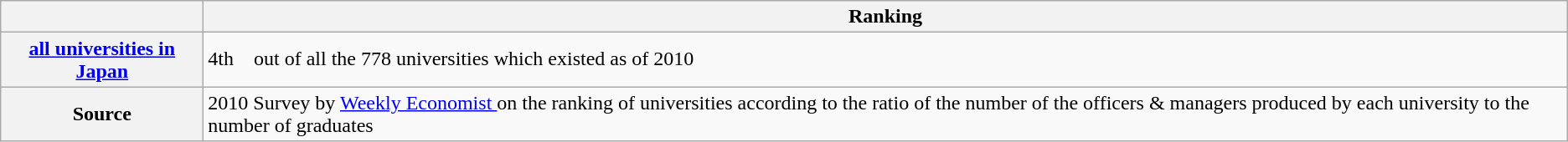<table class="wikitable">
<tr>
<th></th>
<th>Ranking</th>
</tr>
<tr>
<th><a href='#'>all universities in Japan</a></th>
<td>4th　out of all the 778 universities which existed as of 2010</td>
</tr>
<tr>
<th>Source</th>
<td>2010 Survey by <a href='#'>Weekly Economist </a> on the ranking of universities according to the ratio of the number of the officers & managers produced by each university to the number of graduates</td>
</tr>
</table>
